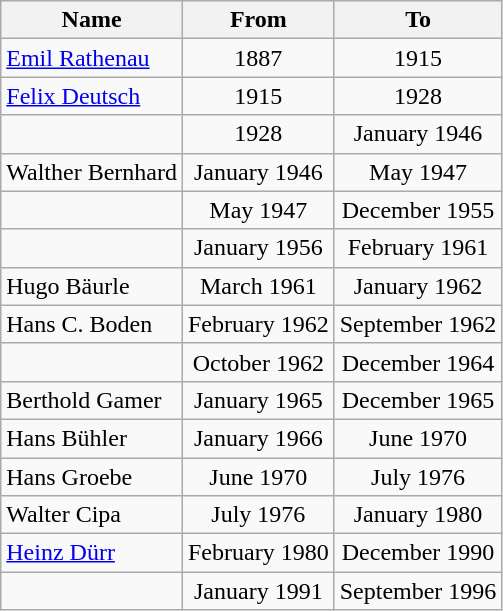<table class="wikitable" style="text-align:center">
<tr>
<th>Name</th>
<th>From</th>
<th>To</th>
</tr>
<tr>
<td align="left"><a href='#'>Emil Rathenau</a></td>
<td>1887</td>
<td>1915</td>
</tr>
<tr>
<td align="left"><a href='#'>Felix Deutsch</a></td>
<td>1915</td>
<td>1928</td>
</tr>
<tr>
<td align="left"></td>
<td>1928</td>
<td>January 1946</td>
</tr>
<tr>
<td align="left">Walther Bernhard</td>
<td>January 1946</td>
<td>May 1947</td>
</tr>
<tr>
<td align="left"></td>
<td>May 1947</td>
<td>December 1955</td>
</tr>
<tr>
<td align="left"></td>
<td>January 1956</td>
<td>February 1961</td>
</tr>
<tr>
<td align="left">Hugo Bäurle</td>
<td>March 1961</td>
<td>January 1962</td>
</tr>
<tr>
<td align="left">Hans C. Boden</td>
<td>February 1962</td>
<td>September 1962</td>
</tr>
<tr>
<td align="left"></td>
<td>October 1962</td>
<td>December 1964</td>
</tr>
<tr>
<td align="left">Berthold Gamer</td>
<td>January 1965</td>
<td>December 1965</td>
</tr>
<tr>
<td align="left">Hans Bühler</td>
<td>January 1966</td>
<td>June 1970</td>
</tr>
<tr>
<td align="left">Hans Groebe</td>
<td>June 1970</td>
<td>July 1976</td>
</tr>
<tr>
<td align="left">Walter Cipa</td>
<td>July 1976</td>
<td>January 1980</td>
</tr>
<tr>
<td align="left"><a href='#'>Heinz Dürr</a></td>
<td>February 1980</td>
<td>December 1990</td>
</tr>
<tr>
<td align="left"></td>
<td>January 1991</td>
<td>September 1996</td>
</tr>
</table>
